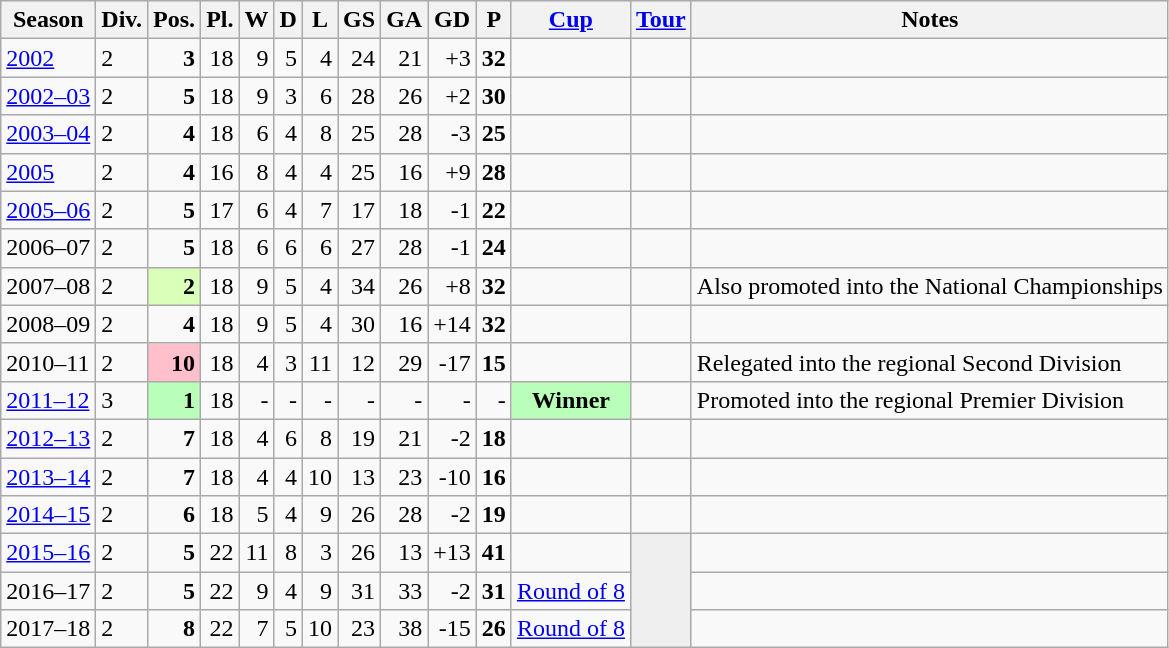<table class="wikitable">
<tr style="background:#efefef;">
<th>Season</th>
<th>Div.</th>
<th>Pos.</th>
<th>Pl.</th>
<th>W</th>
<th>D</th>
<th>L</th>
<th>GS</th>
<th>GA</th>
<th>GD</th>
<th>P</th>
<th><a href='#'>Cup</a></th>
<th><a href='#'>Tour</a></th>
<th>Notes</th>
</tr>
<tr>
<td><a href='#'>2002</a></td>
<td>2</td>
<td align=right><strong>3</strong></td>
<td align=right>18</td>
<td align=right>9</td>
<td align=right>5</td>
<td align=right>4</td>
<td align=right>24</td>
<td align=right>21</td>
<td align=right>+3</td>
<td align=right><strong>32</strong></td>
<td></td>
<td></td>
<td></td>
</tr>
<tr>
<td><a href='#'>2002–03</a></td>
<td>2</td>
<td align=right><strong>5</strong></td>
<td align=right>18</td>
<td align=right>9</td>
<td align=right>3</td>
<td align=right>6</td>
<td align=right>28</td>
<td align=right>26</td>
<td align=right>+2</td>
<td align=right><strong>30</strong></td>
<td></td>
<td></td>
<td></td>
</tr>
<tr>
<td><a href='#'>2003–04</a></td>
<td>2</td>
<td align=right><strong>4</strong></td>
<td align=right>18</td>
<td align=right>6</td>
<td align=right>4</td>
<td align=right>8</td>
<td align=right>25</td>
<td align=right>28</td>
<td align=right>-3</td>
<td align=right><strong>25</strong></td>
<td></td>
<td></td>
<td></td>
</tr>
<tr>
<td><a href='#'>2005</a></td>
<td>2</td>
<td align=right><strong>4</strong></td>
<td align=right>16</td>
<td align=right>8</td>
<td align=right>4</td>
<td align=right>4</td>
<td align=right>25</td>
<td align=right>16</td>
<td align=right>+9</td>
<td align=right><strong>28</strong></td>
<td></td>
<td></td>
<td></td>
</tr>
<tr>
<td><a href='#'>2005–06</a></td>
<td>2</td>
<td align=right><strong>5</strong></td>
<td align=right>17</td>
<td align=right>6</td>
<td align=right>4</td>
<td align=right>7</td>
<td align=right>17</td>
<td align=right>18</td>
<td align=right>-1</td>
<td align=right><strong>22</strong></td>
<td></td>
<td></td>
<td></td>
</tr>
<tr>
<td>2006–07</td>
<td>2</td>
<td align=right><strong>5</strong></td>
<td align=right>18</td>
<td align=right>6</td>
<td align=right>6</td>
<td align=right>6</td>
<td align=right>27</td>
<td align=right>28</td>
<td align=right>-1</td>
<td align=right><strong>24</strong></td>
<td></td>
<td></td>
<td></td>
</tr>
<tr>
<td>2007–08</td>
<td>2</td>
<td align=right bgcolor=#D9FFB9><strong>2</strong></td>
<td align=right>18</td>
<td align=right>9</td>
<td align=right>5</td>
<td align=right>4</td>
<td align=right>34</td>
<td align=right>26</td>
<td align=right>+8</td>
<td align=right><strong>32</strong></td>
<td></td>
<td></td>
<td>Also promoted into the National Championships</td>
</tr>
<tr>
<td>2008–09</td>
<td>2</td>
<td align=right><strong>4</strong></td>
<td align=right>18</td>
<td align=right>9</td>
<td align=right>5</td>
<td align=right>4</td>
<td align=right>30</td>
<td align=right>16</td>
<td align=right>+14</td>
<td align=right><strong>32</strong></td>
<td></td>
<td></td>
<td></td>
</tr>
<tr>
<td>2010–11</td>
<td>2</td>
<td align=right bgcolor=FFC0CB><strong>10</strong></td>
<td align=right>18</td>
<td align=right>4</td>
<td align=right>3</td>
<td align=right>11</td>
<td align=right>12</td>
<td align=right>29</td>
<td align=right>-17</td>
<td align=right><strong>15</strong></td>
<td></td>
<td></td>
<td>Relegated into the regional Second Division</td>
</tr>
<tr>
<td><a href='#'>2011–12</a></td>
<td>3</td>
<td align=right bgcolor=#B9FFB9><strong>1</strong></td>
<td align=right>18</td>
<td align=right>-</td>
<td align=right>-</td>
<td align=right>-</td>
<td align=right>-</td>
<td align=right>-</td>
<td align=right>-</td>
<td align=right>-</td>
<td align=center bgcolor=B9FFB9><strong>Winner</strong></td>
<td></td>
<td>Promoted into the regional Premier Division</td>
</tr>
<tr>
<td><a href='#'>2012–13</a></td>
<td>2</td>
<td align=right><strong>7</strong></td>
<td align=right>18</td>
<td align=right>4</td>
<td align=right>6</td>
<td align=right>8</td>
<td align=right>19</td>
<td align=right>21</td>
<td align=right>-2</td>
<td align=right><strong>18</strong></td>
<td></td>
<td></td>
<td></td>
</tr>
<tr>
<td><a href='#'>2013–14</a></td>
<td>2</td>
<td align=right><strong>7</strong></td>
<td align=right>18</td>
<td align=right>4</td>
<td align=right>4</td>
<td align=right>10</td>
<td align=right>13</td>
<td align=right>23</td>
<td align=right>-10</td>
<td align=right><strong>16</strong></td>
<td></td>
<td></td>
<td></td>
</tr>
<tr>
<td><a href='#'>2014–15</a></td>
<td>2</td>
<td align=right><strong>6</strong></td>
<td align=right>18</td>
<td align=right>5</td>
<td align=right>4</td>
<td align=right>9</td>
<td align=right>26</td>
<td align=right>28</td>
<td align=right>-2</td>
<td align=right><strong>19</strong></td>
<td></td>
<td></td>
<td></td>
</tr>
<tr>
<td><a href='#'>2015–16</a></td>
<td>2</td>
<td align=right><strong>5</strong></td>
<td align=right>22</td>
<td align=right>11</td>
<td align=right>8</td>
<td align=right>3</td>
<td align=right>26</td>
<td align=right>13</td>
<td align=right>+13</td>
<td align=right><strong>41</strong></td>
<td></td>
<td rowspan=3 bgcolor=EFEFEF></td>
<td></td>
</tr>
<tr>
<td>2016–17</td>
<td>2</td>
<td align=right><strong>5</strong></td>
<td align=right>22</td>
<td align=right>9</td>
<td align=right>4</td>
<td align=right>9</td>
<td align=right>31</td>
<td align=right>33</td>
<td align=right>-2</td>
<td align=right><strong>31</strong></td>
<td><a href='#'>Round of 8</a></td>
<td></td>
</tr>
<tr>
<td>2017–18</td>
<td>2</td>
<td align=right><strong>8</strong></td>
<td align=right>22</td>
<td align=right>7</td>
<td align=right>5</td>
<td align=right>10</td>
<td align=right>23</td>
<td align=right>38</td>
<td align=right>-15</td>
<td align=right><strong>26</strong></td>
<td><a href='#'>Round of 8</a></td>
<td></td>
</tr>
</table>
